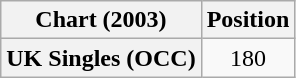<table class="wikitable plainrowheaders" style="text-align:center">
<tr>
<th scope="col">Chart (2003)</th>
<th scope="col">Position</th>
</tr>
<tr>
<th scope="row">UK Singles (OCC)</th>
<td>180</td>
</tr>
</table>
